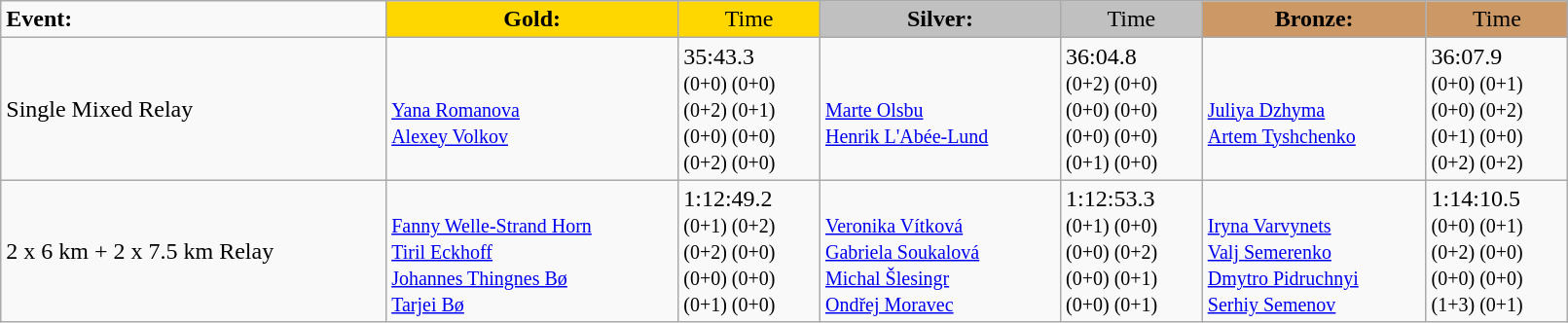<table class="wikitable" width=85%>
<tr>
<td><strong>Event:</strong></td>
<td style="text-align:center;background-color:gold;"><strong>Gold:</strong></td>
<td style="text-align:center;background-color:gold;">Time</td>
<td style="text-align:center;background-color:silver;"><strong>Silver:</strong></td>
<td style="text-align:center;background-color:silver;">Time</td>
<td style="text-align:center;background-color:#CC9966;"><strong>Bronze:</strong></td>
<td style="text-align:center;background-color:#CC9966;">Time</td>
</tr>
<tr>
<td>Single Mixed Relay<br></td>
<td><strong></strong><br><small><a href='#'>Yana Romanova</a><br><a href='#'>Alexey Volkov</a></small></td>
<td>35:43.3<br><small> (0+0) (0+0) <br> (0+2) (0+1)<br> (0+0) (0+0)<br> (0+2) (0+0)</small></td>
<td><br><small><a href='#'>Marte Olsbu</a><br><a href='#'>Henrik L'Abée-Lund</a></small></td>
<td>36:04.8<br><small> (0+2) (0+0) <br> (0+0) (0+0)<br> (0+0) (0+0)<br> (0+1) (0+0)</small></td>
<td><br><small><a href='#'>Juliya Dzhyma</a><br><a href='#'>Artem Tyshchenko</a></small></td>
<td>36:07.9<br><small> (0+0) (0+1) <br> (0+0) (0+2)<br> (0+1) (0+0)<br> (0+2) (0+2)</small></td>
</tr>
<tr>
<td>2 x 6 km + 2 x 7.5 km Relay<br></td>
<td><strong></strong><br><small><a href='#'>Fanny Welle-Strand Horn</a><br><a href='#'>Tiril Eckhoff</a><br><a href='#'>Johannes Thingnes Bø</a><br><a href='#'>Tarjei Bø</a></small></td>
<td>1:12:49.2<br><small> (0+1) (0+2) <br> (0+2) (0+0)<br> (0+0) (0+0)<br> (0+1) (0+0)</small></td>
<td><br><small><a href='#'>Veronika Vítková</a><br><a href='#'>Gabriela Soukalová</a><br><a href='#'>Michal Šlesingr</a><br><a href='#'>Ondřej Moravec</a></small></td>
<td>1:12:53.3<br><small> (0+1) (0+0) <br> (0+0) (0+2)<br> (0+0) (0+1)<br> (0+0) (0+1)</small></td>
<td><br><small><a href='#'>Iryna Varvynets</a><br><a href='#'>Valj Semerenko</a><br><a href='#'>Dmytro Pidruchnyi</a><br><a href='#'>Serhiy Semenov</a></small></td>
<td>1:14:10.5	<br><small> (0+0) (0+1) <br> (0+2) (0+0)<br> (0+0) (0+0)<br> (1+3) (0+1)</small></td>
</tr>
</table>
